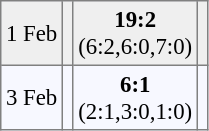<table bgcolor="#f7f8ff" cellpadding="3" cellspacing="0" border="1" style="font-size: 95%; border: gray solid 1px; border-collapse: collapse;">
<tr bgcolor="#EFEFEF">
<td>1 Feb</td>
<td></td>
<td align="center"><strong>19:2</strong><br>(6:2,6:0,7:0)</td>
<td></td>
</tr>
<tr>
<td>3 Feb</td>
<td></td>
<td align="center"><strong>6:1</strong><br>(2:1,3:0,1:0)</td>
<td></td>
</tr>
</table>
